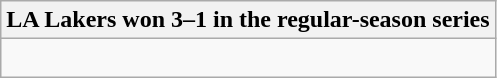<table class="wikitable collapsible collapsed">
<tr>
<th>LA Lakers won 3–1 in the regular-season series</th>
</tr>
<tr>
<td><br>


</td>
</tr>
</table>
